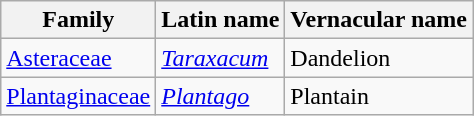<table class="wikitable">
<tr>
<th>Family</th>
<th>Latin name</th>
<th>Vernacular name</th>
</tr>
<tr>
<td><a href='#'>Asteraceae</a></td>
<td><em><a href='#'>Taraxacum</a></em></td>
<td>Dandelion</td>
</tr>
<tr>
<td><a href='#'>Plantaginaceae</a></td>
<td><em><a href='#'>Plantago</a></em></td>
<td>Plantain</td>
</tr>
</table>
